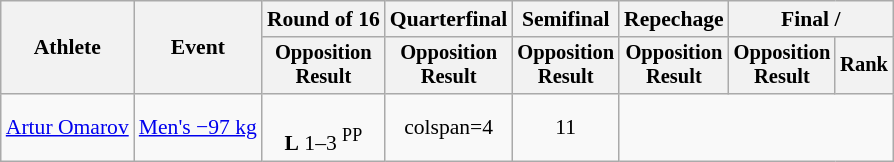<table class="wikitable" style="font-size:90%">
<tr>
<th rowspan=2>Athlete</th>
<th rowspan=2>Event</th>
<th>Round of 16</th>
<th>Quarterfinal</th>
<th>Semifinal</th>
<th>Repechage</th>
<th colspan=2>Final / </th>
</tr>
<tr style="font-size: 95%">
<th>Opposition<br>Result</th>
<th>Opposition<br>Result</th>
<th>Opposition<br>Result</th>
<th>Opposition<br>Result</th>
<th>Opposition<br>Result</th>
<th>Rank</th>
</tr>
<tr align=center>
<td align=left><a href='#'>Artur Omarov</a></td>
<td align=left><a href='#'>Men's −97 kg</a></td>
<td><br><strong>L</strong> 1–3 <sup>PP</sup></td>
<td>colspan=4 </td>
<td>11</td>
</tr>
</table>
